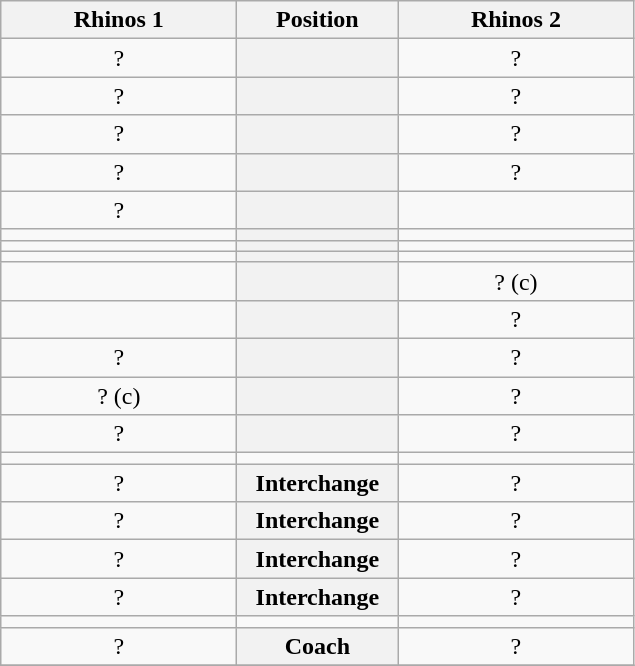<table style="text-align: left;" class="wikitable">
<tr>
<th width="150"><strong>Rhinos 1</strong></th>
<th width="100">Position</th>
<th width="150"><strong>Rhinos 2</strong></th>
</tr>
<tr>
<td align="center">?</td>
<th></th>
<td align="center">?</td>
</tr>
<tr>
<td align="center">?</td>
<th></th>
<td align="center">?</td>
</tr>
<tr>
<td align="center">?</td>
<th></th>
<td align="center">?</td>
</tr>
<tr>
<td align="center">?</td>
<th></th>
<td align="center">?</td>
</tr>
<tr>
<td align="center">?</td>
<th></th>
<td align="center"></td>
</tr>
<tr>
<td align="center"></td>
<th></th>
<td align="center"></td>
</tr>
<tr>
<td align="center"></td>
<th></th>
<td align="center"></td>
</tr>
<tr>
<td align="center"></td>
<th></th>
<td align="center"></td>
</tr>
<tr>
<td align="center"></td>
<th></th>
<td align="center">? (c)</td>
</tr>
<tr>
<td align="center"></td>
<th></th>
<td align="center">?</td>
</tr>
<tr>
<td align="center">?</td>
<th></th>
<td align="center">?</td>
</tr>
<tr>
<td align="center">? (c)</td>
<th></th>
<td align="center">?</td>
</tr>
<tr>
<td align="center">?</td>
<th></th>
<td align="center">?</td>
</tr>
<tr>
<td></td>
<td></td>
</tr>
<tr>
<td align="center">?</td>
<th>Interchange</th>
<td align="center">?</td>
</tr>
<tr>
<td align="center">?</td>
<th>Interchange</th>
<td align="center">?</td>
</tr>
<tr>
<td align="center">?</td>
<th>Interchange</th>
<td align="center">?</td>
</tr>
<tr>
<td align="center">?</td>
<th>Interchange</th>
<td align="center">?</td>
</tr>
<tr>
<td></td>
<td></td>
</tr>
<tr>
<td align="center">?</td>
<th><strong>Coach</strong></th>
<td align="center">?</td>
</tr>
<tr>
</tr>
</table>
